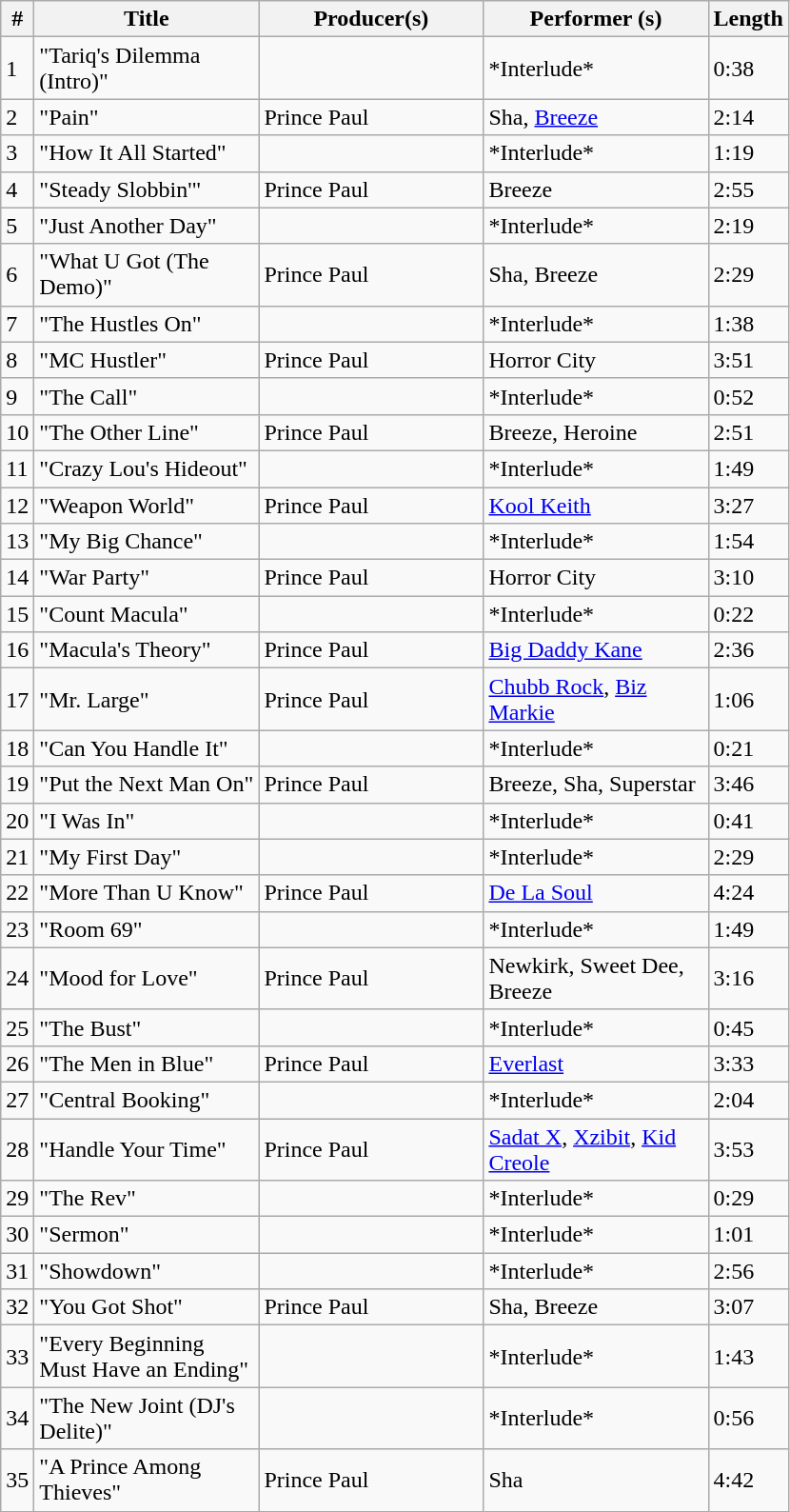<table class="wikitable">
<tr>
<th style="text-align:center;">#</th>
<th style="text-align:center; width:150px;">Title</th>
<th style="text-align:center; width:150px;">Producer(s)</th>
<th style="text-align:center; width:150px;">Performer (s)</th>
<th>Length</th>
</tr>
<tr>
<td>1</td>
<td>"Tariq's Dilemma (Intro)"</td>
<td></td>
<td>*Interlude*</td>
<td>0:38</td>
</tr>
<tr>
<td>2</td>
<td>"Pain"</td>
<td>Prince Paul</td>
<td>Sha, <a href='#'>Breeze</a></td>
<td>2:14</td>
</tr>
<tr>
<td>3</td>
<td>"How It All Started"</td>
<td></td>
<td>*Interlude*</td>
<td>1:19</td>
</tr>
<tr>
<td>4</td>
<td>"Steady Slobbin'"</td>
<td>Prince Paul</td>
<td>Breeze</td>
<td>2:55</td>
</tr>
<tr>
<td>5</td>
<td>"Just Another Day"</td>
<td></td>
<td>*Interlude*</td>
<td>2:19</td>
</tr>
<tr>
<td>6</td>
<td>"What U Got (The Demo)"</td>
<td>Prince Paul</td>
<td>Sha, Breeze</td>
<td>2:29</td>
</tr>
<tr>
<td>7</td>
<td>"The Hustles On"</td>
<td></td>
<td>*Interlude*</td>
<td>1:38</td>
</tr>
<tr>
<td>8</td>
<td>"MC Hustler"</td>
<td>Prince Paul</td>
<td>Horror City</td>
<td>3:51</td>
</tr>
<tr>
<td>9</td>
<td>"The Call"</td>
<td></td>
<td>*Interlude*</td>
<td>0:52</td>
</tr>
<tr>
<td>10</td>
<td>"The Other Line"</td>
<td>Prince Paul</td>
<td>Breeze, Heroine</td>
<td>2:51</td>
</tr>
<tr>
<td>11</td>
<td>"Crazy Lou's Hideout"</td>
<td></td>
<td>*Interlude*</td>
<td>1:49</td>
</tr>
<tr>
<td>12</td>
<td>"Weapon World"</td>
<td>Prince Paul</td>
<td><a href='#'>Kool Keith</a></td>
<td>3:27</td>
</tr>
<tr>
<td>13</td>
<td>"My Big Chance"</td>
<td></td>
<td>*Interlude*</td>
<td>1:54</td>
</tr>
<tr>
<td>14</td>
<td>"War Party"</td>
<td>Prince Paul</td>
<td>Horror City</td>
<td>3:10</td>
</tr>
<tr>
<td>15</td>
<td>"Count Macula"</td>
<td></td>
<td>*Interlude*</td>
<td>0:22</td>
</tr>
<tr>
<td>16</td>
<td>"Macula's Theory"</td>
<td>Prince Paul</td>
<td><a href='#'>Big Daddy Kane</a></td>
<td>2:36</td>
</tr>
<tr>
<td>17</td>
<td>"Mr. Large"</td>
<td>Prince Paul</td>
<td><a href='#'>Chubb Rock</a>, <a href='#'>Biz Markie</a></td>
<td>1:06</td>
</tr>
<tr>
<td>18</td>
<td>"Can You Handle It"</td>
<td></td>
<td>*Interlude*</td>
<td>0:21</td>
</tr>
<tr>
<td>19</td>
<td>"Put the Next Man On"</td>
<td>Prince Paul</td>
<td>Breeze, Sha, Superstar</td>
<td>3:46</td>
</tr>
<tr>
<td>20</td>
<td>"I Was In"</td>
<td></td>
<td>*Interlude*</td>
<td>0:41</td>
</tr>
<tr>
<td>21</td>
<td>"My First Day"</td>
<td></td>
<td>*Interlude*</td>
<td>2:29</td>
</tr>
<tr>
<td>22</td>
<td>"More Than U Know"</td>
<td>Prince Paul</td>
<td><a href='#'>De La Soul</a></td>
<td>4:24</td>
</tr>
<tr>
<td>23</td>
<td>"Room 69"</td>
<td></td>
<td>*Interlude*</td>
<td>1:49</td>
</tr>
<tr>
<td>24</td>
<td>"Mood for Love"</td>
<td>Prince Paul</td>
<td>Newkirk, Sweet Dee, Breeze</td>
<td>3:16</td>
</tr>
<tr>
<td>25</td>
<td>"The Bust"</td>
<td></td>
<td>*Interlude*</td>
<td>0:45</td>
</tr>
<tr>
<td>26</td>
<td>"The Men in Blue"</td>
<td>Prince Paul</td>
<td><a href='#'>Everlast</a></td>
<td>3:33</td>
</tr>
<tr>
<td>27</td>
<td>"Central Booking"</td>
<td></td>
<td>*Interlude*</td>
<td>2:04</td>
</tr>
<tr>
<td>28</td>
<td>"Handle Your Time"</td>
<td>Prince Paul</td>
<td><a href='#'>Sadat X</a>, <a href='#'>Xzibit</a>, <a href='#'>Kid Creole</a></td>
<td>3:53</td>
</tr>
<tr>
<td>29</td>
<td>"The Rev"</td>
<td></td>
<td>*Interlude*</td>
<td>0:29</td>
</tr>
<tr>
<td>30</td>
<td>"Sermon"</td>
<td></td>
<td>*Interlude*</td>
<td>1:01</td>
</tr>
<tr>
<td>31</td>
<td>"Showdown"</td>
<td></td>
<td>*Interlude*</td>
<td>2:56</td>
</tr>
<tr>
<td>32</td>
<td>"You Got Shot"</td>
<td>Prince Paul</td>
<td>Sha, Breeze</td>
<td>3:07</td>
</tr>
<tr>
<td>33</td>
<td>"Every Beginning Must Have an Ending"</td>
<td></td>
<td>*Interlude*</td>
<td>1:43</td>
</tr>
<tr>
<td>34</td>
<td>"The New Joint (DJ's Delite)"</td>
<td></td>
<td>*Interlude*</td>
<td>0:56</td>
</tr>
<tr>
<td>35</td>
<td>"A Prince Among Thieves"</td>
<td>Prince Paul</td>
<td>Sha</td>
<td>4:42</td>
</tr>
</table>
